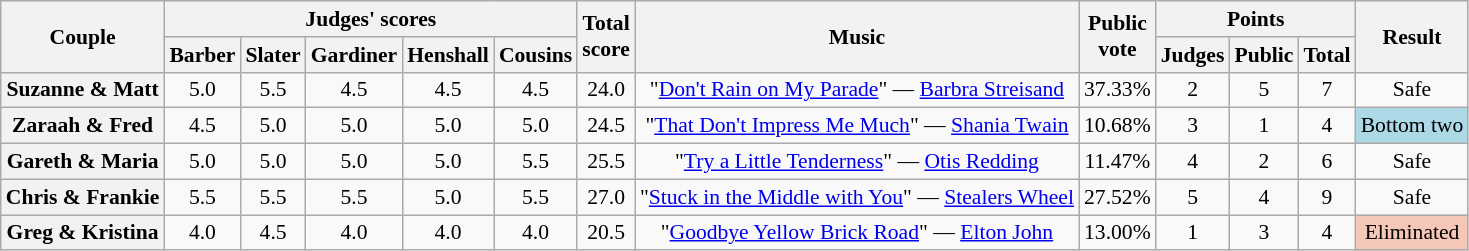<table class="wikitable sortable" style="text-align:center; ; font-size:90%">
<tr>
<th scope="col" rowspan=2>Couple</th>
<th scope="col" colspan=5 class="unsortable">Judges' scores</th>
<th scope="col" rowspan=2>Total<br>score</th>
<th scope="col" rowspan=2 class="unsortable">Music</th>
<th scope="col" rowspan=2>Public<br>vote</th>
<th scope="col" colspan=3>Points</th>
<th scope="col" rowspan=2 class="unsortable">Result</th>
</tr>
<tr>
<th class="unsortable">Barber</th>
<th class="unsortable">Slater</th>
<th class="unsortable">Gardiner</th>
<th class="unsortable">Henshall</th>
<th class="unsortable">Cousins</th>
<th class="unsortable">Judges</th>
<th class="unsortable">Public</th>
<th>Total</th>
</tr>
<tr>
<th scope="row">Suzanne & Matt</th>
<td>5.0</td>
<td>5.5</td>
<td>4.5</td>
<td>4.5</td>
<td>4.5</td>
<td>24.0</td>
<td>"<a href='#'>Don't Rain on My Parade</a>" — <a href='#'>Barbra Streisand</a></td>
<td>37.33%</td>
<td>2</td>
<td>5</td>
<td>7</td>
<td>Safe</td>
</tr>
<tr>
<th scope="row">Zaraah & Fred</th>
<td>4.5</td>
<td>5.0</td>
<td>5.0</td>
<td>5.0</td>
<td>5.0</td>
<td>24.5</td>
<td>"<a href='#'>That Don't Impress Me Much</a>" — <a href='#'>Shania Twain</a></td>
<td>10.68%</td>
<td>3</td>
<td>1</td>
<td>4</td>
<td bgcolor=lightblue>Bottom two</td>
</tr>
<tr>
<th scope="row">Gareth & Maria</th>
<td>5.0</td>
<td>5.0</td>
<td>5.0</td>
<td>5.0</td>
<td>5.5</td>
<td>25.5</td>
<td>"<a href='#'>Try a Little Tenderness</a>" — <a href='#'>Otis Redding</a></td>
<td>11.47%</td>
<td>4</td>
<td>2</td>
<td>6</td>
<td>Safe</td>
</tr>
<tr>
<th scope="row">Chris & Frankie</th>
<td>5.5</td>
<td>5.5</td>
<td>5.5</td>
<td>5.0</td>
<td>5.5</td>
<td>27.0</td>
<td>"<a href='#'>Stuck in the Middle with You</a>" — <a href='#'>Stealers Wheel</a></td>
<td>27.52%</td>
<td>5</td>
<td>4</td>
<td>9</td>
<td>Safe</td>
</tr>
<tr>
<th scope="row">Greg & Kristina</th>
<td>4.0</td>
<td>4.5</td>
<td>4.0</td>
<td>4.0</td>
<td>4.0</td>
<td>20.5</td>
<td>"<a href='#'>Goodbye Yellow Brick Road</a>" — <a href='#'>Elton John</a></td>
<td>13.00%</td>
<td>1</td>
<td>3</td>
<td>4</td>
<td bgcolor="f4c7b8">Eliminated</td>
</tr>
</table>
